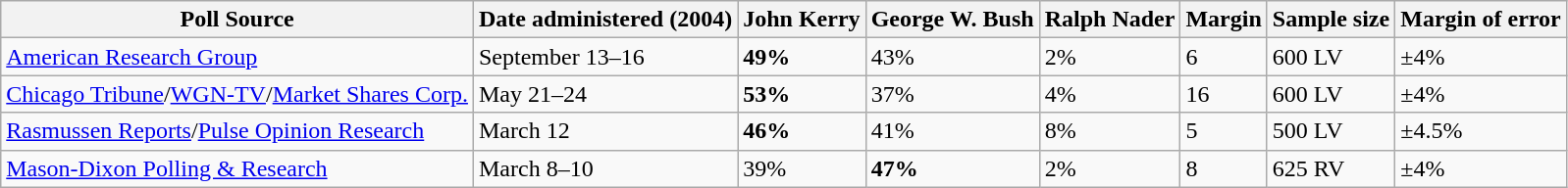<table class="wikitable">
<tr>
<th>Poll Source</th>
<th>Date administered (2004)</th>
<th>John Kerry</th>
<th>George W. Bush</th>
<th>Ralph Nader</th>
<th>Margin</th>
<th>Sample size</th>
<th>Margin of error</th>
</tr>
<tr>
<td><a href='#'>American Research Group</a></td>
<td>September 13–16</td>
<td><strong>49%</strong></td>
<td>43%</td>
<td>2%</td>
<td>6</td>
<td>600 LV</td>
<td>±4%</td>
</tr>
<tr>
<td><a href='#'>Chicago Tribune</a>/<a href='#'>WGN-TV</a>/<a href='#'>Market Shares Corp.</a></td>
<td>May 21–24</td>
<td><strong>53%</strong></td>
<td>37%</td>
<td>4%</td>
<td>16</td>
<td>600 LV</td>
<td>±4%</td>
</tr>
<tr>
<td><a href='#'>Rasmussen Reports</a>/<a href='#'>Pulse Opinion Research</a></td>
<td>March 12</td>
<td><strong>46%</strong></td>
<td>41%</td>
<td>8%</td>
<td>5</td>
<td>500 LV</td>
<td>±4.5%</td>
</tr>
<tr>
<td><a href='#'>Mason-Dixon Polling & Research</a></td>
<td>March 8–10</td>
<td>39%</td>
<td><strong>47%</strong></td>
<td>2%</td>
<td>8</td>
<td>625 RV</td>
<td>±4%</td>
</tr>
</table>
